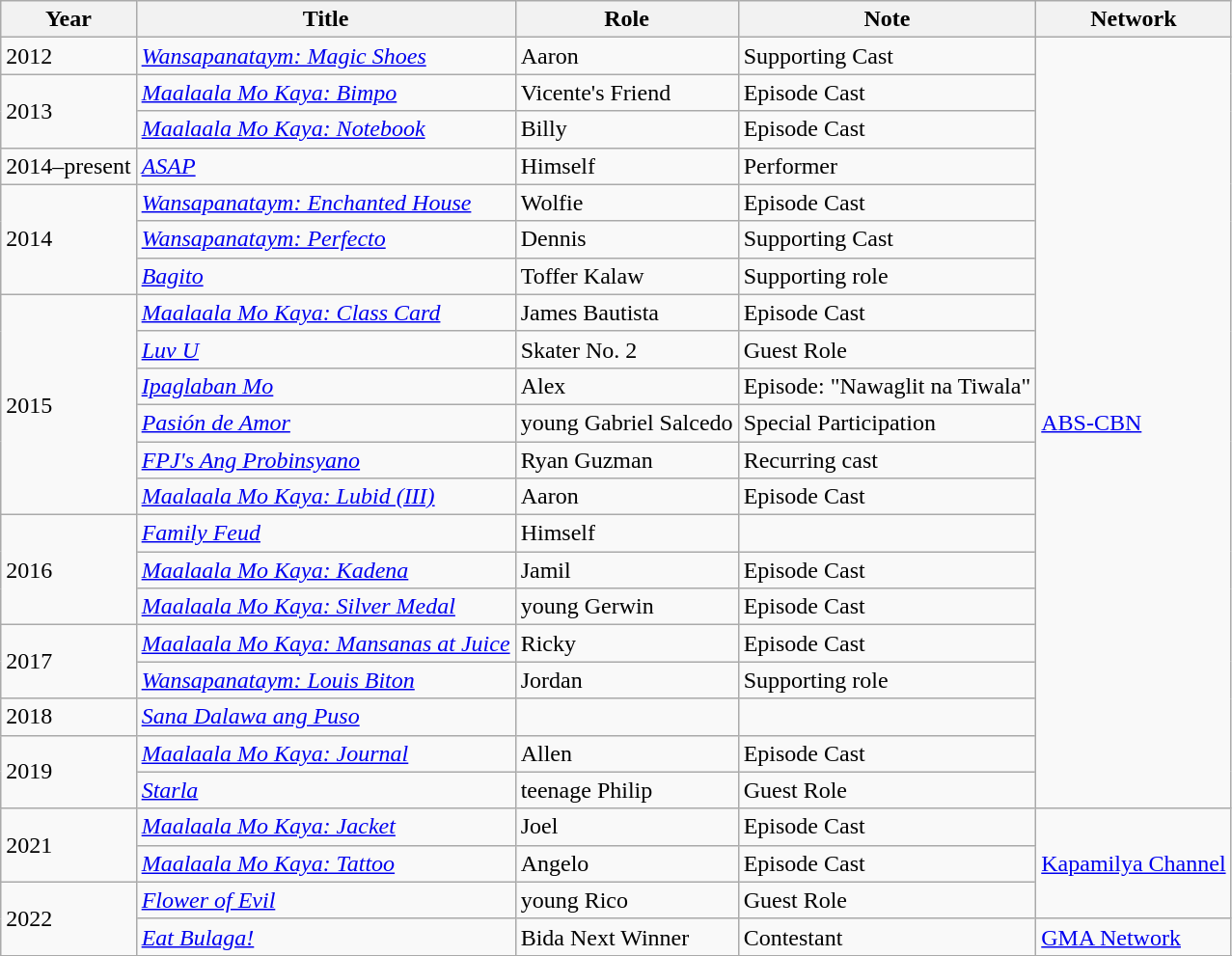<table class="wikitable sortable">
<tr>
<th>Year</th>
<th>Title</th>
<th>Role</th>
<th>Note</th>
<th>Network</th>
</tr>
<tr>
<td>2012</td>
<td><em><a href='#'>Wansapanataym: Magic Shoes</a></em></td>
<td>Aaron</td>
<td>Supporting Cast</td>
<td rowspan=21><a href='#'>ABS-CBN</a></td>
</tr>
<tr>
<td rowspan=2>2013</td>
<td><em><a href='#'>Maalaala Mo Kaya: Bimpo</a></em></td>
<td>Vicente's Friend</td>
<td>Episode Cast</td>
</tr>
<tr>
<td><em><a href='#'>Maalaala Mo Kaya: Notebook</a></em></td>
<td>Billy</td>
<td>Episode Cast</td>
</tr>
<tr>
<td>2014–present</td>
<td><em><a href='#'>ASAP</a></em></td>
<td>Himself</td>
<td>Performer</td>
</tr>
<tr>
<td rowspan=3>2014</td>
<td><em><a href='#'>Wansapanataym: Enchanted House</a></em></td>
<td>Wolfie</td>
<td>Episode Cast</td>
</tr>
<tr>
<td><em><a href='#'>Wansapanataym: Perfecto</a></em></td>
<td>Dennis</td>
<td>Supporting Cast</td>
</tr>
<tr>
<td><em><a href='#'>Bagito</a></em></td>
<td>Toffer Kalaw</td>
<td>Supporting role</td>
</tr>
<tr>
<td rowspan=6>2015</td>
<td><em><a href='#'>Maalaala Mo Kaya: Class Card</a></em></td>
<td>James Bautista</td>
<td>Episode Cast</td>
</tr>
<tr>
<td><em><a href='#'>Luv U</a></em></td>
<td>Skater No. 2</td>
<td>Guest Role</td>
</tr>
<tr>
<td><em><a href='#'>Ipaglaban Mo</a></em></td>
<td>Alex</td>
<td>Episode: "Nawaglit na Tiwala"</td>
</tr>
<tr>
<td><em><a href='#'>Pasión de Amor</a></em></td>
<td>young Gabriel Salcedo</td>
<td>Special Participation</td>
</tr>
<tr>
<td><em><a href='#'>FPJ's Ang Probinsyano</a></em></td>
<td>Ryan Guzman</td>
<td>Recurring cast</td>
</tr>
<tr>
<td><em><a href='#'>Maalaala Mo Kaya: Lubid (III)</a></em></td>
<td>Aaron</td>
<td>Episode Cast</td>
</tr>
<tr>
<td rowspan=3>2016</td>
<td><em><a href='#'>Family Feud</a></em></td>
<td>Himself</td>
<td></td>
</tr>
<tr>
<td><em><a href='#'>Maalaala Mo Kaya: Kadena</a></em></td>
<td>Jamil</td>
<td>Episode Cast</td>
</tr>
<tr>
<td><em><a href='#'>Maalaala Mo Kaya: Silver Medal</a></em></td>
<td>young Gerwin</td>
<td>Episode Cast</td>
</tr>
<tr>
<td rowspan=2>2017</td>
<td><em><a href='#'>Maalaala Mo Kaya: Mansanas at Juice</a></em></td>
<td>Ricky</td>
<td>Episode Cast</td>
</tr>
<tr>
<td><em><a href='#'>Wansapanataym: Louis Biton</a></em></td>
<td>Jordan</td>
<td>Supporting role</td>
</tr>
<tr>
<td>2018</td>
<td><em><a href='#'>Sana Dalawa ang Puso</a></em></td>
<td></td>
</tr>
<tr>
<td rowspan=2>2019</td>
<td><em><a href='#'>Maalaala Mo Kaya: Journal</a></em></td>
<td>Allen</td>
<td>Episode Cast</td>
</tr>
<tr>
<td><em><a href='#'>Starla</a></em></td>
<td>teenage Philip</td>
<td>Guest Role</td>
</tr>
<tr>
<td rowspan=2>2021</td>
<td><em><a href='#'>Maalaala Mo Kaya: Jacket</a></em></td>
<td>Joel</td>
<td>Episode Cast</td>
<td rowspan=3><a href='#'>Kapamilya Channel</a></td>
</tr>
<tr>
<td><em><a href='#'>Maalaala Mo Kaya: Tattoo</a></em></td>
<td>Angelo</td>
<td>Episode Cast</td>
</tr>
<tr>
<td rowspan="2">2022</td>
<td><em><a href='#'>Flower of Evil</a></em></td>
<td>young Rico</td>
<td>Guest Role</td>
</tr>
<tr>
<td><em><a href='#'>Eat Bulaga!</a></em></td>
<td>Bida Next Winner</td>
<td>Contestant</td>
<td><a href='#'>GMA Network</a></td>
</tr>
<tr>
</tr>
</table>
